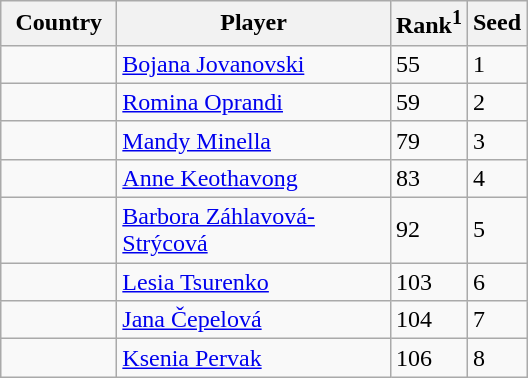<table class="sortable wikitable">
<tr>
<th width="70">Country</th>
<th width="175">Player</th>
<th>Rank<sup>1</sup></th>
<th>Seed</th>
</tr>
<tr>
<td></td>
<td><a href='#'>Bojana Jovanovski</a></td>
<td>55</td>
<td>1</td>
</tr>
<tr>
<td></td>
<td><a href='#'>Romina Oprandi</a></td>
<td>59</td>
<td>2</td>
</tr>
<tr>
<td></td>
<td><a href='#'>Mandy Minella</a></td>
<td>79</td>
<td>3</td>
</tr>
<tr>
<td></td>
<td><a href='#'>Anne Keothavong</a></td>
<td>83</td>
<td>4</td>
</tr>
<tr>
<td></td>
<td><a href='#'>Barbora Záhlavová-Strýcová</a></td>
<td>92</td>
<td>5</td>
</tr>
<tr>
<td></td>
<td><a href='#'>Lesia Tsurenko</a></td>
<td>103</td>
<td>6</td>
</tr>
<tr>
<td></td>
<td><a href='#'>Jana Čepelová</a></td>
<td>104</td>
<td>7</td>
</tr>
<tr>
<td></td>
<td><a href='#'>Ksenia Pervak</a></td>
<td>106</td>
<td>8</td>
</tr>
</table>
